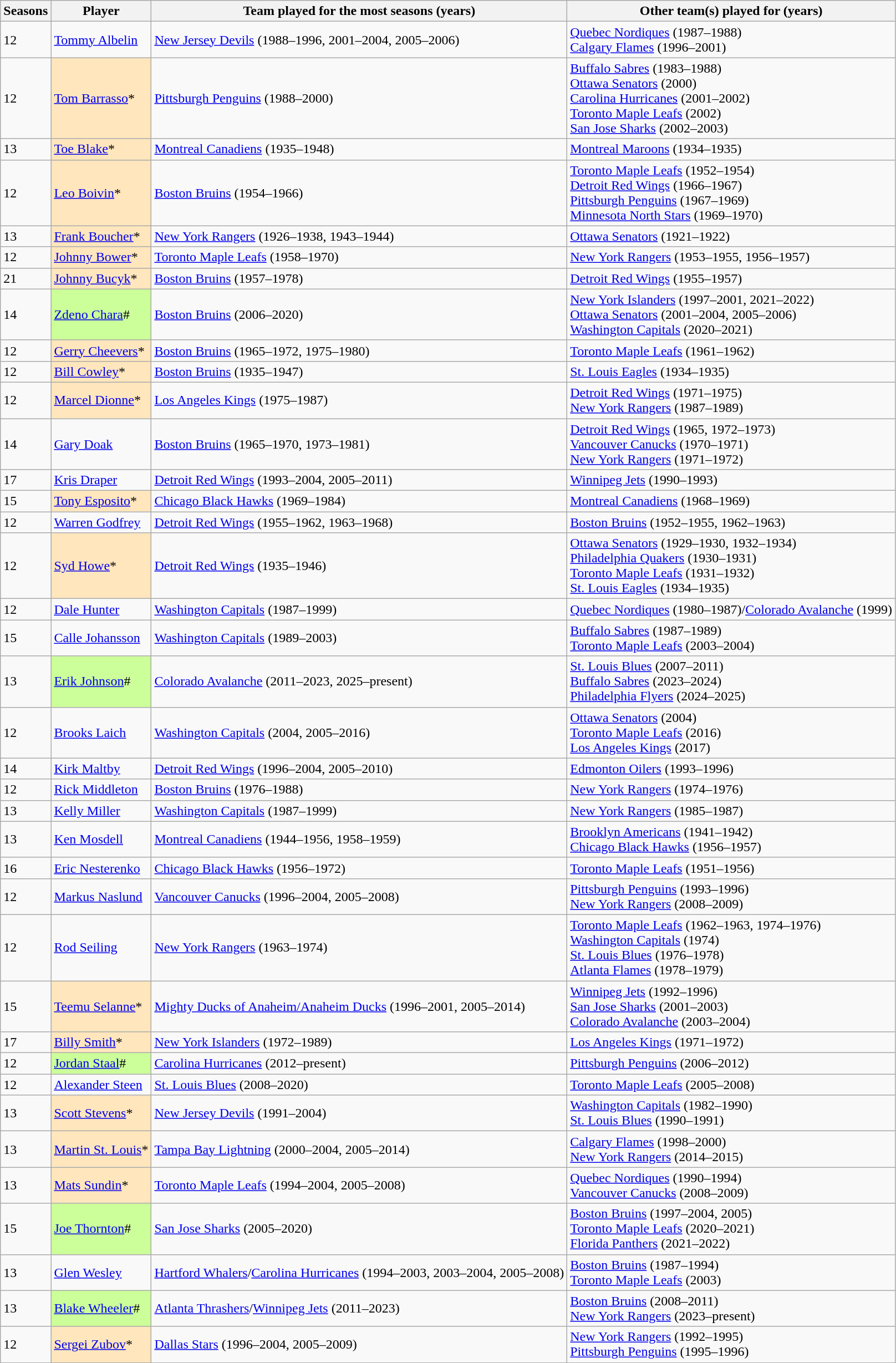<table class="wikitable sortable">
<tr>
<th>Seasons</th>
<th>Player</th>
<th>Team played for the most seasons (years)</th>
<th>Other team(s) played for (years)</th>
</tr>
<tr>
<td>12</td>
<td><a href='#'>Tommy Albelin</a></td>
<td><a href='#'>New Jersey Devils</a> (1988–1996, 2001–2004, 2005–2006)</td>
<td><a href='#'>Quebec Nordiques</a> (1987–1988)<br><a href='#'>Calgary Flames</a> (1996–2001)</td>
</tr>
<tr>
<td>12</td>
<td bgcolor="#FFE6BD"><a href='#'>Tom Barrasso</a>*</td>
<td><a href='#'>Pittsburgh Penguins</a> (1988–2000)</td>
<td><a href='#'>Buffalo Sabres</a> (1983–1988)<br><a href='#'>Ottawa Senators</a> (2000)<br><a href='#'>Carolina Hurricanes</a> (2001–2002)<br><a href='#'>Toronto Maple Leafs</a> (2002)<br><a href='#'>San Jose Sharks</a> (2002–2003)</td>
</tr>
<tr>
<td>13</td>
<td bgcolor="#FFE6BD"><a href='#'>Toe Blake</a>*</td>
<td><a href='#'>Montreal Canadiens</a> (1935–1948)</td>
<td><a href='#'>Montreal Maroons</a> (1934–1935)</td>
</tr>
<tr>
<td>12</td>
<td bgcolor="#FFE6BD"><a href='#'>Leo Boivin</a>*</td>
<td><a href='#'>Boston Bruins</a> (1954–1966)</td>
<td><a href='#'>Toronto Maple Leafs</a> (1952–1954)<br><a href='#'>Detroit Red Wings</a> (1966–1967)<br><a href='#'>Pittsburgh Penguins</a> (1967–1969)<br><a href='#'>Minnesota North Stars</a> (1969–1970)</td>
</tr>
<tr>
<td>13</td>
<td bgcolor="#FFE6BD"><a href='#'>Frank Boucher</a>*</td>
<td><a href='#'>New York Rangers</a> (1926–1938, 1943–1944)</td>
<td><a href='#'>Ottawa Senators</a> (1921–1922)</td>
</tr>
<tr>
<td>12</td>
<td bgcolor="#FFE6BD"><a href='#'>Johnny Bower</a>*</td>
<td><a href='#'>Toronto Maple Leafs</a> (1958–1970)</td>
<td><a href='#'>New York Rangers</a> (1953–1955, 1956–1957)</td>
</tr>
<tr>
<td>21</td>
<td bgcolor="#FFE6BD"><a href='#'>Johnny Bucyk</a>*</td>
<td><a href='#'>Boston Bruins</a> (1957–1978)</td>
<td><a href='#'>Detroit Red Wings</a> (1955–1957)</td>
</tr>
<tr>
<td>14</td>
<td bgcolor="#CCFF99"><a href='#'>Zdeno Chara</a>#</td>
<td><a href='#'>Boston Bruins</a> (2006–2020)</td>
<td><a href='#'>New York Islanders</a> (1997–2001, 2021–2022)<br><a href='#'>Ottawa Senators</a> (2001–2004, 2005–2006)<br><a href='#'>Washington Capitals</a> (2020–2021)</td>
</tr>
<tr>
<td>12</td>
<td bgcolor="#FFE6BD"><a href='#'>Gerry Cheevers</a>*</td>
<td><a href='#'>Boston Bruins</a> (1965–1972, 1975–1980)</td>
<td><a href='#'>Toronto Maple Leafs</a> (1961–1962)</td>
</tr>
<tr>
<td>12</td>
<td bgcolor="#FFE6BD"><a href='#'>Bill Cowley</a>*</td>
<td><a href='#'>Boston Bruins</a> (1935–1947)</td>
<td><a href='#'>St. Louis Eagles</a> (1934–1935)</td>
</tr>
<tr>
<td>12</td>
<td bgcolor="#FFE6BD"><a href='#'>Marcel Dionne</a>*</td>
<td><a href='#'>Los Angeles Kings</a> (1975–1987)</td>
<td><a href='#'>Detroit Red Wings</a> (1971–1975)<br><a href='#'>New York Rangers</a> (1987–1989)</td>
</tr>
<tr>
<td>14</td>
<td><a href='#'>Gary Doak</a></td>
<td><a href='#'>Boston Bruins</a> (1965–1970, 1973–1981)</td>
<td><a href='#'>Detroit Red Wings</a> (1965, 1972–1973)<br><a href='#'>Vancouver Canucks</a> (1970–1971)<br><a href='#'>New York Rangers</a> (1971–1972)</td>
</tr>
<tr>
<td>17</td>
<td><a href='#'>Kris Draper</a></td>
<td><a href='#'>Detroit Red Wings</a> (1993–2004, 2005–2011)</td>
<td><a href='#'>Winnipeg Jets</a> (1990–1993)</td>
</tr>
<tr>
<td>15</td>
<td bgcolor="#FFE6BD"><a href='#'>Tony Esposito</a>*</td>
<td><a href='#'>Chicago Black Hawks</a> (1969–1984)</td>
<td><a href='#'>Montreal Canadiens</a> (1968–1969)</td>
</tr>
<tr>
<td>12</td>
<td><a href='#'>Warren Godfrey</a></td>
<td><a href='#'>Detroit Red Wings</a> (1955–1962, 1963–1968)</td>
<td><a href='#'>Boston Bruins</a> (1952–1955, 1962–1963)</td>
</tr>
<tr>
<td>12</td>
<td bgcolor="#FFE6BD"><a href='#'>Syd Howe</a>*</td>
<td><a href='#'>Detroit Red Wings</a> (1935–1946)</td>
<td><a href='#'>Ottawa Senators</a> (1929–1930, 1932–1934)<br><a href='#'>Philadelphia Quakers</a> (1930–1931)<br><a href='#'>Toronto Maple Leafs</a> (1931–1932)<br><a href='#'>St. Louis Eagles</a> (1934–1935)</td>
</tr>
<tr>
<td>12</td>
<td><a href='#'>Dale Hunter</a></td>
<td><a href='#'>Washington Capitals</a> (1987–1999)</td>
<td><a href='#'>Quebec Nordiques</a> (1980–1987)/<a href='#'>Colorado Avalanche</a> (1999)</td>
</tr>
<tr>
<td>15</td>
<td><a href='#'>Calle Johansson</a></td>
<td><a href='#'>Washington Capitals</a> (1989–2003)</td>
<td><a href='#'>Buffalo Sabres</a> (1987–1989)<br><a href='#'>Toronto Maple Leafs</a> (2003–2004)</td>
</tr>
<tr>
<td>13</td>
<td bgcolor="#CCFF99"><a href='#'>Erik Johnson</a>#</td>
<td><a href='#'>Colorado Avalanche</a> (2011–2023, 2025–present)</td>
<td><a href='#'>St. Louis Blues</a> (2007–2011)<br><a href='#'>Buffalo Sabres</a> (2023–2024)<br><a href='#'>Philadelphia Flyers</a> (2024–2025)</td>
</tr>
<tr>
<td>12</td>
<td><a href='#'>Brooks Laich</a></td>
<td><a href='#'>Washington Capitals</a> (2004, 2005–2016)</td>
<td><a href='#'>Ottawa Senators</a> (2004)<br><a href='#'>Toronto Maple Leafs</a> (2016)<br><a href='#'>Los Angeles Kings</a> (2017)</td>
</tr>
<tr>
<td>14</td>
<td><a href='#'>Kirk Maltby</a></td>
<td><a href='#'>Detroit Red Wings</a> (1996–2004, 2005–2010)</td>
<td><a href='#'>Edmonton Oilers</a> (1993–1996)</td>
</tr>
<tr>
<td>12</td>
<td><a href='#'>Rick Middleton</a></td>
<td><a href='#'>Boston Bruins</a> (1976–1988)</td>
<td><a href='#'>New York Rangers</a> (1974–1976)</td>
</tr>
<tr>
<td>13</td>
<td><a href='#'>Kelly Miller</a></td>
<td><a href='#'>Washington Capitals</a> (1987–1999)</td>
<td><a href='#'>New York Rangers</a> (1985–1987)</td>
</tr>
<tr>
<td>13</td>
<td><a href='#'>Ken Mosdell</a></td>
<td><a href='#'>Montreal Canadiens</a> (1944–1956, 1958–1959)</td>
<td><a href='#'>Brooklyn Americans</a> (1941–1942)<br><a href='#'>Chicago Black Hawks</a> (1956–1957)</td>
</tr>
<tr>
<td>16</td>
<td><a href='#'>Eric Nesterenko</a></td>
<td><a href='#'>Chicago Black Hawks</a> (1956–1972)</td>
<td><a href='#'>Toronto Maple Leafs</a> (1951–1956)</td>
</tr>
<tr>
<td>12</td>
<td><a href='#'>Markus Naslund</a></td>
<td><a href='#'>Vancouver Canucks</a> (1996–2004, 2005–2008)</td>
<td><a href='#'>Pittsburgh Penguins</a> (1993–1996)<br><a href='#'>New York Rangers</a> (2008–2009)</td>
</tr>
<tr>
<td>12</td>
<td><a href='#'>Rod Seiling</a></td>
<td><a href='#'>New York Rangers</a> (1963–1974)</td>
<td><a href='#'>Toronto Maple Leafs</a> (1962–1963, 1974–1976)<br><a href='#'>Washington Capitals</a> (1974)<br><a href='#'>St. Louis Blues</a> (1976–1978)<br><a href='#'>Atlanta Flames</a> (1978–1979)</td>
</tr>
<tr>
<td>15</td>
<td bgcolor="#FFE6BD"><a href='#'>Teemu Selanne</a>*</td>
<td><a href='#'>Mighty Ducks of Anaheim/Anaheim Ducks</a> (1996–2001, 2005–2014)</td>
<td><a href='#'>Winnipeg Jets</a> (1992–1996)<br><a href='#'>San Jose Sharks</a> (2001–2003)<br><a href='#'>Colorado Avalanche</a> (2003–2004)</td>
</tr>
<tr>
<td>17</td>
<td bgcolor="#FFE6BD"><a href='#'>Billy Smith</a>*</td>
<td><a href='#'>New York Islanders</a> (1972–1989)</td>
<td><a href='#'>Los Angeles Kings</a> (1971–1972)</td>
</tr>
<tr>
<td>12</td>
<td bgcolor="#CCFF99"><a href='#'>Jordan Staal</a>#</td>
<td><a href='#'>Carolina Hurricanes</a> (2012–present)</td>
<td><a href='#'>Pittsburgh Penguins</a> (2006–2012)</td>
</tr>
<tr>
<td>12</td>
<td><a href='#'>Alexander Steen</a></td>
<td><a href='#'>St. Louis Blues</a> (2008–2020)</td>
<td><a href='#'>Toronto Maple Leafs</a> (2005–2008)</td>
</tr>
<tr>
<td>13</td>
<td bgcolor="#FFE6BD"><a href='#'>Scott Stevens</a>*</td>
<td><a href='#'>New Jersey Devils</a> (1991–2004)</td>
<td><a href='#'>Washington Capitals</a> (1982–1990)<br><a href='#'>St. Louis Blues</a> (1990–1991)</td>
</tr>
<tr>
<td>13</td>
<td bgcolor="#FFE6BD"><a href='#'>Martin St. Louis</a>*</td>
<td><a href='#'>Tampa Bay Lightning</a> (2000–2004, 2005–2014)</td>
<td><a href='#'>Calgary Flames</a> (1998–2000)<br><a href='#'>New York Rangers</a> (2014–2015)</td>
</tr>
<tr>
<td>13</td>
<td bgcolor="#FFE6BD"><a href='#'>Mats Sundin</a>*</td>
<td><a href='#'>Toronto Maple Leafs</a> (1994–2004, 2005–2008)</td>
<td><a href='#'>Quebec Nordiques</a> (1990–1994)<br><a href='#'>Vancouver Canucks</a> (2008–2009)</td>
</tr>
<tr>
<td>15</td>
<td bgcolor="#CCFF99"><a href='#'>Joe Thornton</a>#</td>
<td><a href='#'>San Jose Sharks</a> (2005–2020)</td>
<td><a href='#'>Boston Bruins</a> (1997–2004, 2005)<br><a href='#'>Toronto Maple Leafs</a> (2020–2021)<br><a href='#'>Florida Panthers</a> (2021–2022)</td>
</tr>
<tr>
<td>13</td>
<td><a href='#'>Glen Wesley</a></td>
<td><a href='#'>Hartford Whalers</a>/<a href='#'>Carolina Hurricanes</a> (1994–2003, 2003–2004, 2005–2008)</td>
<td><a href='#'>Boston Bruins</a> (1987–1994)<br><a href='#'>Toronto Maple Leafs</a> (2003)</td>
</tr>
<tr>
<td>13</td>
<td bgcolor="#CCFF99"><a href='#'>Blake Wheeler</a>#</td>
<td><a href='#'>Atlanta Thrashers</a>/<a href='#'>Winnipeg Jets</a> (2011–2023)</td>
<td><a href='#'>Boston Bruins</a> (2008–2011)<br><a href='#'>New York Rangers</a> (2023–present)</td>
</tr>
<tr>
<td>12</td>
<td bgcolor="#FFE6BD"><a href='#'>Sergei Zubov</a>*</td>
<td><a href='#'>Dallas Stars</a> (1996–2004, 2005–2009)</td>
<td><a href='#'>New York Rangers</a> (1992–1995)<br><a href='#'>Pittsburgh Penguins</a> (1995–1996)</td>
</tr>
</table>
